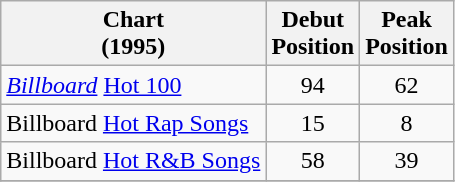<table class="wikitable">
<tr>
<th align="left">Chart<br>(1995)</th>
<th align="center">Debut<br>Position</th>
<th align="center">Peak<br>Position</th>
</tr>
<tr>
<td><em><a href='#'>Billboard</a></em> <a href='#'>Hot 100</a></td>
<td align="center">94</td>
<td align="center">62</td>
</tr>
<tr>
<td>Billboard <a href='#'>Hot Rap Songs</a></td>
<td align="center">15</td>
<td align="center">8</td>
</tr>
<tr>
<td>Billboard <a href='#'>Hot R&B Songs</a></td>
<td align="center">58</td>
<td align="center">39</td>
</tr>
<tr>
</tr>
</table>
